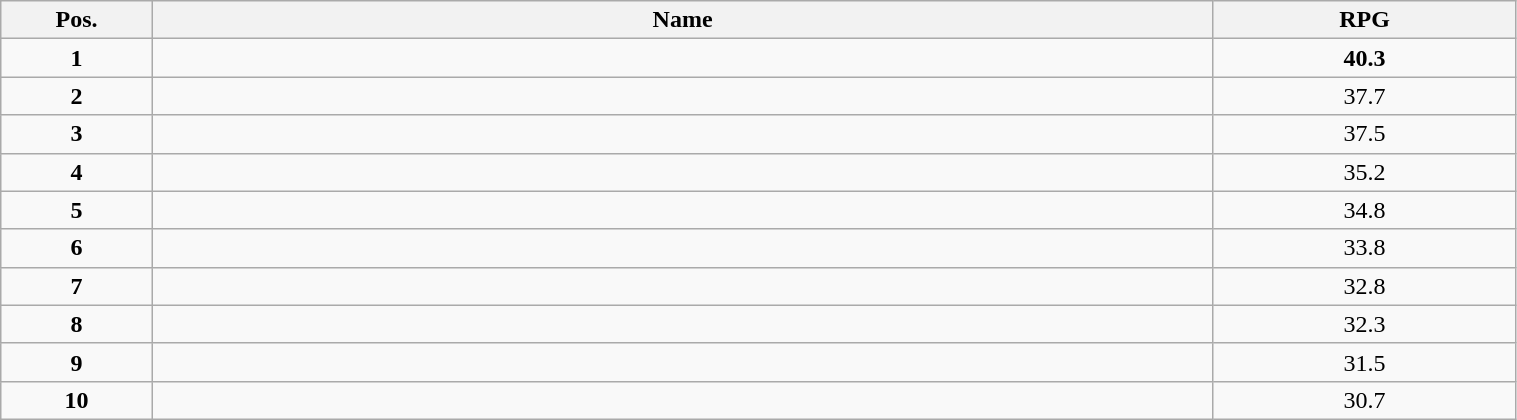<table class="wikitable" style="width:80%;">
<tr>
<th style="width:10%;">Pos.</th>
<th style="width:70%;">Name</th>
<th style="width:20%;">RPG</th>
</tr>
<tr>
<td align=center><strong>1</strong></td>
<td><strong></strong></td>
<td align=center><strong>40.3</strong></td>
</tr>
<tr>
<td align=center><strong>2</strong></td>
<td></td>
<td align=center>37.7</td>
</tr>
<tr>
<td align=center><strong>3</strong></td>
<td></td>
<td align=center>37.5</td>
</tr>
<tr>
<td align=center><strong>4</strong></td>
<td></td>
<td align=center>35.2</td>
</tr>
<tr>
<td align=center><strong>5</strong></td>
<td></td>
<td align=center>34.8</td>
</tr>
<tr>
<td align=center><strong>6</strong></td>
<td></td>
<td align=center>33.8</td>
</tr>
<tr>
<td align=center><strong>7</strong></td>
<td></td>
<td align=center>32.8</td>
</tr>
<tr>
<td align=center><strong>8</strong></td>
<td></td>
<td align=center>32.3</td>
</tr>
<tr>
<td align=center><strong>9</strong></td>
<td></td>
<td align=center>31.5</td>
</tr>
<tr>
<td align=center><strong>10</strong></td>
<td></td>
<td align=center>30.7</td>
</tr>
</table>
